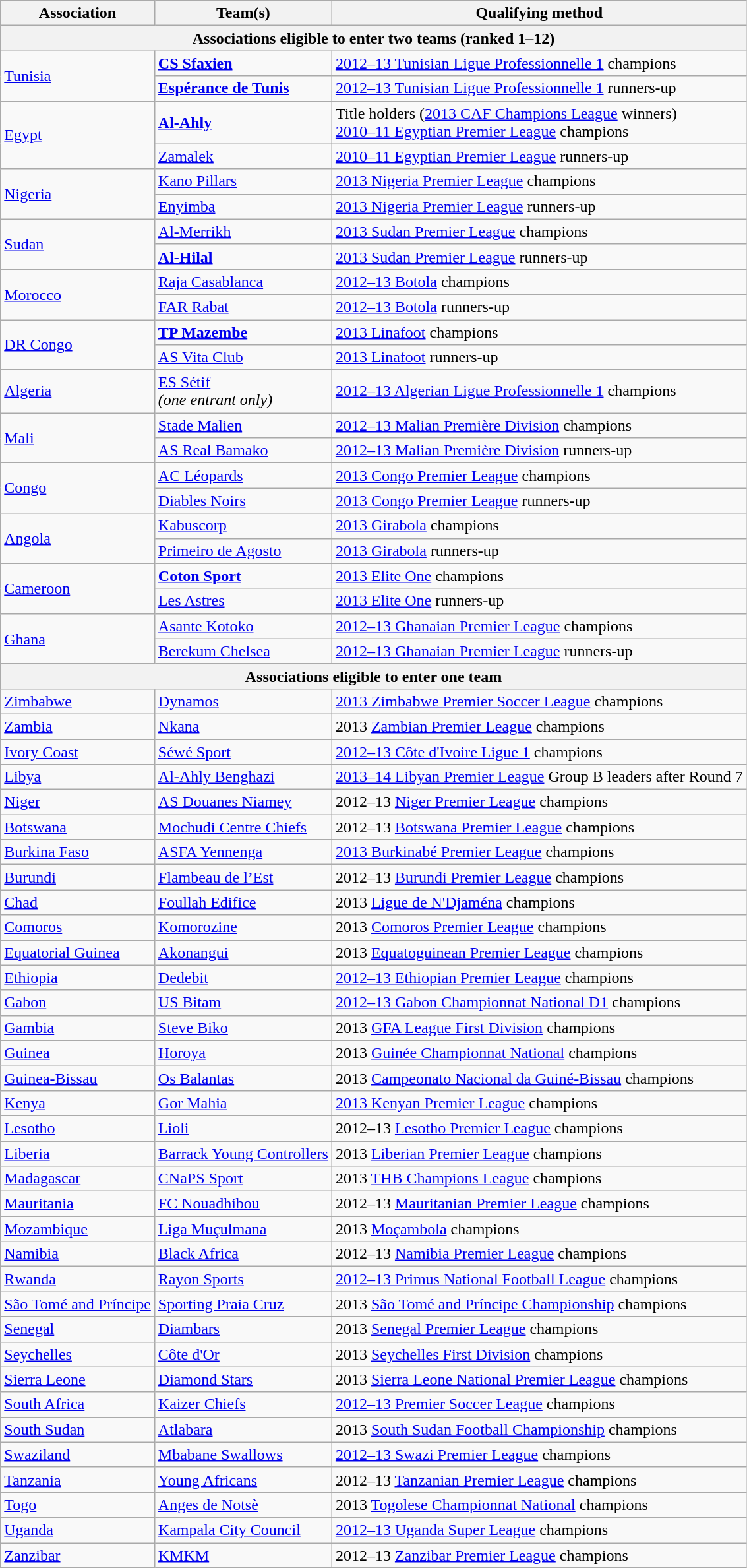<table class="wikitable">
<tr>
<th>Association</th>
<th>Team(s)</th>
<th>Qualifying method</th>
</tr>
<tr>
<th colspan=3>Associations eligible to enter two teams (ranked 1–12)</th>
</tr>
<tr>
<td rowspan=2> <a href='#'>Tunisia</a><br></td>
<td><strong><a href='#'>CS Sfaxien</a></strong></td>
<td><a href='#'>2012–13 Tunisian Ligue Professionnelle 1</a> champions</td>
</tr>
<tr>
<td><strong><a href='#'>Espérance de Tunis</a></strong></td>
<td><a href='#'>2012–13 Tunisian Ligue Professionnelle 1</a> runners-up</td>
</tr>
<tr>
<td rowspan=2> <a href='#'>Egypt</a><br></td>
<td><strong><a href='#'>Al-Ahly</a></strong></td>
<td>Title holders (<a href='#'>2013 CAF Champions League</a> winners)<br><a href='#'>2010–11 Egyptian Premier League</a> champions</td>
</tr>
<tr>
<td><a href='#'>Zamalek</a></td>
<td><a href='#'>2010–11 Egyptian Premier League</a> runners-up</td>
</tr>
<tr>
<td rowspan=2> <a href='#'>Nigeria</a><br></td>
<td><a href='#'>Kano Pillars</a></td>
<td><a href='#'>2013 Nigeria Premier League</a> champions</td>
</tr>
<tr>
<td><a href='#'>Enyimba</a></td>
<td><a href='#'>2013 Nigeria Premier League</a> runners-up</td>
</tr>
<tr>
<td rowspan=2> <a href='#'>Sudan</a><br></td>
<td><a href='#'>Al-Merrikh</a></td>
<td><a href='#'>2013 Sudan Premier League</a> champions</td>
</tr>
<tr>
<td><strong><a href='#'>Al-Hilal</a></strong></td>
<td><a href='#'>2013 Sudan Premier League</a> runners-up</td>
</tr>
<tr>
<td rowspan=2> <a href='#'>Morocco</a><br></td>
<td><a href='#'>Raja Casablanca</a></td>
<td><a href='#'>2012–13 Botola</a> champions</td>
</tr>
<tr>
<td><a href='#'>FAR Rabat</a></td>
<td><a href='#'>2012–13 Botola</a> runners-up</td>
</tr>
<tr>
<td rowspan=2> <a href='#'>DR Congo</a><br></td>
<td><strong><a href='#'>TP Mazembe</a></strong></td>
<td><a href='#'>2013 Linafoot</a> champions</td>
</tr>
<tr>
<td><a href='#'>AS Vita Club</a></td>
<td><a href='#'>2013 Linafoot</a> runners-up</td>
</tr>
<tr>
<td> <a href='#'>Algeria</a><br></td>
<td><a href='#'>ES Sétif</a><br><em>(one entrant only)</em></td>
<td><a href='#'>2012–13 Algerian Ligue Professionnelle 1</a> champions</td>
</tr>
<tr>
<td rowspan=2> <a href='#'>Mali</a><br></td>
<td><a href='#'>Stade Malien</a></td>
<td><a href='#'>2012–13 Malian Première Division</a> champions</td>
</tr>
<tr>
<td><a href='#'>AS Real Bamako</a></td>
<td><a href='#'>2012–13 Malian Première Division</a> runners-up</td>
</tr>
<tr>
<td rowspan=2> <a href='#'>Congo</a><br></td>
<td><a href='#'>AC Léopards</a></td>
<td><a href='#'>2013 Congo Premier League</a> champions</td>
</tr>
<tr>
<td><a href='#'>Diables Noirs</a></td>
<td><a href='#'>2013 Congo Premier League</a> runners-up</td>
</tr>
<tr>
<td rowspan=2> <a href='#'>Angola</a><br></td>
<td><a href='#'>Kabuscorp</a></td>
<td><a href='#'>2013 Girabola</a> champions</td>
</tr>
<tr>
<td><a href='#'>Primeiro de Agosto</a></td>
<td><a href='#'>2013 Girabola</a> runners-up</td>
</tr>
<tr>
<td rowspan=2> <a href='#'>Cameroon</a><br></td>
<td><strong><a href='#'>Coton Sport</a></strong></td>
<td><a href='#'>2013 Elite One</a> champions</td>
</tr>
<tr>
<td><a href='#'>Les Astres</a></td>
<td><a href='#'>2013 Elite One</a> runners-up</td>
</tr>
<tr>
<td rowspan=2> <a href='#'>Ghana</a><br></td>
<td><a href='#'>Asante Kotoko</a></td>
<td><a href='#'>2012–13 Ghanaian Premier League</a> champions</td>
</tr>
<tr>
<td><a href='#'>Berekum Chelsea</a></td>
<td><a href='#'>2012–13 Ghanaian Premier League</a> runners-up</td>
</tr>
<tr>
<th colspan=3>Associations eligible to enter one team</th>
</tr>
<tr>
<td> <a href='#'>Zimbabwe</a><br></td>
<td><a href='#'>Dynamos</a></td>
<td><a href='#'>2013 Zimbabwe Premier Soccer League</a> champions</td>
</tr>
<tr>
<td> <a href='#'>Zambia</a><br></td>
<td><a href='#'>Nkana</a></td>
<td>2013 <a href='#'>Zambian Premier League</a> champions</td>
</tr>
<tr>
<td> <a href='#'>Ivory Coast</a><br></td>
<td><a href='#'>Séwé Sport</a></td>
<td><a href='#'>2012–13 Côte d'Ivoire Ligue 1</a> champions</td>
</tr>
<tr>
<td> <a href='#'>Libya</a><br></td>
<td><a href='#'>Al-Ahly Benghazi</a></td>
<td><a href='#'>2013–14 Libyan Premier League</a> Group B leaders after Round 7</td>
</tr>
<tr>
<td> <a href='#'>Niger</a><br></td>
<td><a href='#'>AS Douanes Niamey</a></td>
<td>2012–13 <a href='#'>Niger Premier League</a> champions</td>
</tr>
<tr>
<td> <a href='#'>Botswana</a></td>
<td><a href='#'>Mochudi Centre Chiefs</a></td>
<td>2012–13 <a href='#'>Botswana Premier League</a> champions</td>
</tr>
<tr>
<td> <a href='#'>Burkina Faso</a></td>
<td><a href='#'>ASFA Yennenga</a></td>
<td><a href='#'>2013 Burkinabé Premier League</a> champions</td>
</tr>
<tr>
<td> <a href='#'>Burundi</a></td>
<td><a href='#'>Flambeau de l’Est</a></td>
<td>2012–13 <a href='#'>Burundi Premier League</a> champions</td>
</tr>
<tr>
<td> <a href='#'>Chad</a></td>
<td><a href='#'>Foullah Edifice</a></td>
<td>2013 <a href='#'>Ligue de N'Djaména</a> champions</td>
</tr>
<tr>
<td> <a href='#'>Comoros</a></td>
<td><a href='#'>Komorozine</a></td>
<td>2013 <a href='#'>Comoros Premier League</a> champions</td>
</tr>
<tr>
<td> <a href='#'>Equatorial Guinea</a></td>
<td><a href='#'>Akonangui</a></td>
<td>2013 <a href='#'>Equatoguinean Premier League</a> champions</td>
</tr>
<tr>
<td> <a href='#'>Ethiopia</a></td>
<td><a href='#'>Dedebit</a></td>
<td><a href='#'>2012–13 Ethiopian Premier League</a> champions</td>
</tr>
<tr>
<td> <a href='#'>Gabon</a></td>
<td><a href='#'>US Bitam</a></td>
<td><a href='#'>2012–13 Gabon Championnat National D1</a> champions</td>
</tr>
<tr>
<td> <a href='#'>Gambia</a></td>
<td><a href='#'>Steve Biko</a></td>
<td>2013 <a href='#'>GFA League First Division</a> champions</td>
</tr>
<tr>
<td> <a href='#'>Guinea</a></td>
<td><a href='#'>Horoya</a></td>
<td>2013 <a href='#'>Guinée Championnat National</a> champions</td>
</tr>
<tr>
<td> <a href='#'>Guinea-Bissau</a></td>
<td><a href='#'>Os Balantas</a></td>
<td>2013 <a href='#'>Campeonato Nacional da Guiné-Bissau</a> champions</td>
</tr>
<tr>
<td> <a href='#'>Kenya</a></td>
<td><a href='#'>Gor Mahia</a></td>
<td><a href='#'>2013 Kenyan Premier League</a> champions</td>
</tr>
<tr>
<td> <a href='#'>Lesotho</a></td>
<td><a href='#'>Lioli</a></td>
<td>2012–13 <a href='#'>Lesotho Premier League</a> champions</td>
</tr>
<tr>
<td> <a href='#'>Liberia</a></td>
<td><a href='#'>Barrack Young Controllers</a></td>
<td>2013 <a href='#'>Liberian Premier League</a> champions</td>
</tr>
<tr>
<td> <a href='#'>Madagascar</a></td>
<td><a href='#'>CNaPS Sport</a></td>
<td>2013 <a href='#'>THB Champions League</a> champions</td>
</tr>
<tr>
<td> <a href='#'>Mauritania</a></td>
<td><a href='#'>FC Nouadhibou</a></td>
<td>2012–13 <a href='#'>Mauritanian Premier League</a> champions</td>
</tr>
<tr>
<td> <a href='#'>Mozambique</a></td>
<td><a href='#'>Liga Muçulmana</a></td>
<td>2013 <a href='#'>Moçambola</a> champions</td>
</tr>
<tr>
<td> <a href='#'>Namibia</a></td>
<td><a href='#'>Black Africa</a></td>
<td>2012–13 <a href='#'>Namibia Premier League</a> champions</td>
</tr>
<tr>
<td> <a href='#'>Rwanda</a></td>
<td><a href='#'>Rayon Sports</a></td>
<td><a href='#'>2012–13 Primus National Football League</a> champions</td>
</tr>
<tr>
<td> <a href='#'>São Tomé and Príncipe</a></td>
<td><a href='#'>Sporting Praia Cruz</a></td>
<td>2013 <a href='#'>São Tomé and Príncipe Championship</a> champions</td>
</tr>
<tr>
<td> <a href='#'>Senegal</a></td>
<td><a href='#'>Diambars</a></td>
<td>2013 <a href='#'>Senegal Premier League</a> champions</td>
</tr>
<tr>
<td> <a href='#'>Seychelles</a></td>
<td><a href='#'>Côte d'Or</a></td>
<td>2013 <a href='#'>Seychelles First Division</a> champions</td>
</tr>
<tr>
<td> <a href='#'>Sierra Leone</a></td>
<td><a href='#'>Diamond Stars</a></td>
<td>2013 <a href='#'>Sierra Leone National Premier League</a> champions</td>
</tr>
<tr>
<td> <a href='#'>South Africa</a></td>
<td><a href='#'>Kaizer Chiefs</a></td>
<td><a href='#'>2012–13 Premier Soccer League</a> champions</td>
</tr>
<tr>
<td> <a href='#'>South Sudan</a></td>
<td><a href='#'>Atlabara</a></td>
<td>2013 <a href='#'>South Sudan Football Championship</a> champions</td>
</tr>
<tr>
<td> <a href='#'>Swaziland</a></td>
<td><a href='#'>Mbabane Swallows</a></td>
<td><a href='#'>2012–13 Swazi Premier League</a> champions</td>
</tr>
<tr>
<td> <a href='#'>Tanzania</a></td>
<td><a href='#'>Young Africans</a></td>
<td>2012–13 <a href='#'>Tanzanian Premier League</a> champions</td>
</tr>
<tr>
<td> <a href='#'>Togo</a></td>
<td><a href='#'>Anges de Notsè</a></td>
<td>2013 <a href='#'>Togolese Championnat National</a> champions</td>
</tr>
<tr>
<td> <a href='#'>Uganda</a></td>
<td><a href='#'>Kampala City Council</a></td>
<td><a href='#'>2012–13 Uganda Super League</a> champions</td>
</tr>
<tr>
<td> <a href='#'>Zanzibar</a></td>
<td><a href='#'>KMKM</a></td>
<td>2012–13 <a href='#'>Zanzibar Premier League</a> champions</td>
</tr>
</table>
